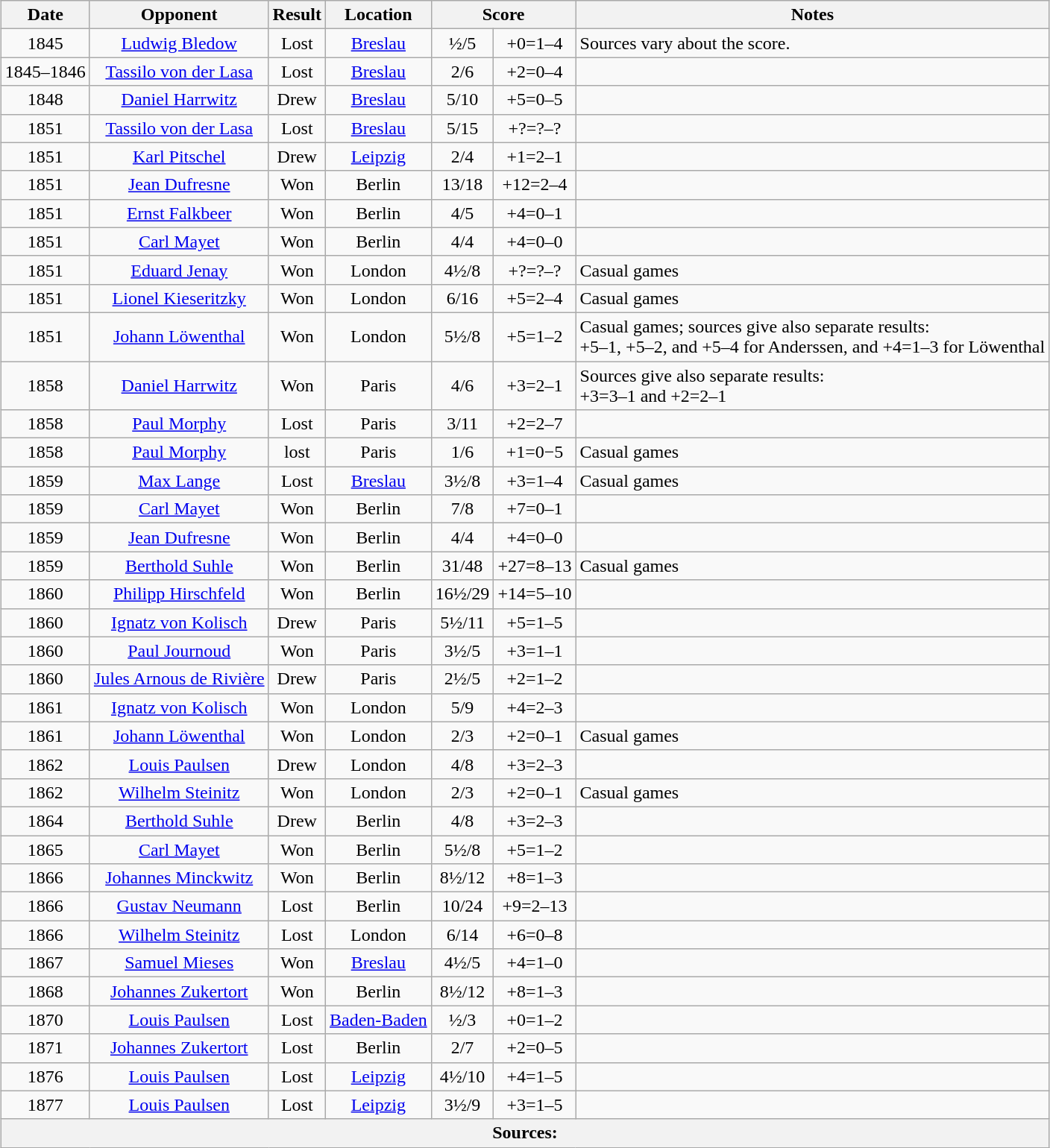<table class="wikitable sortable" style="text-align:center; margin:1em auto 1em auto;">
<tr>
<th>Date</th>
<th>Opponent</th>
<th>Result</th>
<th class="unsortable">Location</th>
<th class="unsortable" colspan="2">Score</th>
<th class="unsortable">Notes</th>
</tr>
<tr>
<td>1845</td>
<td><a href='#'>Ludwig Bledow</a></td>
<td>Lost</td>
<td><a href='#'>Breslau</a></td>
<td>½/5</td>
<td>+0=1–4</td>
<td align=left>Sources vary about the score.</td>
</tr>
<tr>
<td>1845–1846</td>
<td><a href='#'>Tassilo von der Lasa</a></td>
<td>Lost</td>
<td><a href='#'>Breslau</a></td>
<td>2/6</td>
<td>+2=0–4</td>
<td align=left> </td>
</tr>
<tr>
<td>1848</td>
<td><a href='#'>Daniel Harrwitz</a></td>
<td>Drew</td>
<td><a href='#'>Breslau</a></td>
<td>5/10</td>
<td>+5=0–5</td>
<td align=left> </td>
</tr>
<tr>
<td>1851</td>
<td><a href='#'>Tassilo von der Lasa</a></td>
<td>Lost</td>
<td><a href='#'>Breslau</a></td>
<td>5/15</td>
<td>+?=?–?</td>
<td align=left> </td>
</tr>
<tr>
<td>1851</td>
<td><a href='#'>Karl Pitschel</a></td>
<td>Drew</td>
<td><a href='#'>Leipzig</a></td>
<td>2/4</td>
<td>+1=2–1</td>
<td align=left> </td>
</tr>
<tr>
<td>1851</td>
<td><a href='#'>Jean Dufresne</a></td>
<td>Won</td>
<td>Berlin</td>
<td>13/18</td>
<td>+12=2–4</td>
<td align=left> </td>
</tr>
<tr>
<td>1851</td>
<td><a href='#'>Ernst Falkbeer</a></td>
<td>Won</td>
<td>Berlin</td>
<td>4/5</td>
<td>+4=0–1</td>
<td align=left> </td>
</tr>
<tr>
<td>1851</td>
<td><a href='#'>Carl Mayet</a></td>
<td>Won</td>
<td>Berlin</td>
<td>4/4</td>
<td>+4=0–0</td>
<td align=left> </td>
</tr>
<tr>
<td>1851</td>
<td><a href='#'>Eduard Jenay</a></td>
<td>Won</td>
<td>London</td>
<td>4½/8</td>
<td>+?=?–?</td>
<td align=left>Casual games</td>
</tr>
<tr>
<td>1851</td>
<td><a href='#'>Lionel Kieseritzky</a></td>
<td>Won</td>
<td>London</td>
<td>6/16</td>
<td>+5=2–4</td>
<td align=left>Casual games</td>
</tr>
<tr>
<td>1851</td>
<td><a href='#'>Johann Löwenthal</a></td>
<td>Won</td>
<td>London</td>
<td>5½/8</td>
<td>+5=1–2</td>
<td align=left>Casual games; sources give also separate results:<br> +5–1, +5–2, and +5–4 for Anderssen, and +4=1–3 for Löwenthal </td>
</tr>
<tr>
<td>1858</td>
<td><a href='#'>Daniel Harrwitz</a></td>
<td>Won</td>
<td>Paris</td>
<td>4/6</td>
<td>+3=2–1</td>
<td align=left>Sources give also separate results:<br> +3=3–1 and +2=2–1 </td>
</tr>
<tr>
<td>1858</td>
<td><a href='#'>Paul Morphy</a></td>
<td>Lost</td>
<td>Paris</td>
<td>3/11</td>
<td>+2=2–7</td>
<td align=left> </td>
</tr>
<tr>
<td>1858</td>
<td><a href='#'>Paul Morphy</a></td>
<td>lost</td>
<td>Paris</td>
<td>1/6</td>
<td>+1=0−5</td>
<td align=left>Casual games</td>
</tr>
<tr>
<td>1859</td>
<td><a href='#'>Max Lange</a></td>
<td>Lost</td>
<td><a href='#'>Breslau</a></td>
<td>3½/8</td>
<td>+3=1–4</td>
<td align=left>Casual games</td>
</tr>
<tr>
<td>1859</td>
<td><a href='#'>Carl Mayet</a></td>
<td>Won</td>
<td>Berlin</td>
<td>7/8</td>
<td>+7=0–1</td>
<td align=left> </td>
</tr>
<tr>
<td>1859</td>
<td><a href='#'>Jean Dufresne</a></td>
<td>Won</td>
<td>Berlin</td>
<td>4/4</td>
<td>+4=0–0</td>
<td align=left> </td>
</tr>
<tr>
<td>1859</td>
<td><a href='#'>Berthold Suhle</a></td>
<td>Won</td>
<td>Berlin</td>
<td>31/48</td>
<td>+27=8–13</td>
<td align=left>Casual games</td>
</tr>
<tr>
<td>1860</td>
<td><a href='#'>Philipp Hirschfeld</a></td>
<td>Won</td>
<td>Berlin</td>
<td>16½/29</td>
<td>+14=5–10</td>
<td align=left> </td>
</tr>
<tr>
<td>1860</td>
<td><a href='#'>Ignatz von Kolisch</a></td>
<td>Drew</td>
<td>Paris</td>
<td>5½/11</td>
<td>+5=1–5</td>
<td align=left> </td>
</tr>
<tr>
<td>1860</td>
<td><a href='#'>Paul Journoud</a></td>
<td>Won</td>
<td>Paris</td>
<td>3½/5</td>
<td>+3=1–1</td>
<td align=left> </td>
</tr>
<tr>
<td>1860</td>
<td><a href='#'>Jules Arnous de Rivière</a></td>
<td>Drew</td>
<td>Paris</td>
<td>2½/5</td>
<td>+2=1–2</td>
<td align=left> </td>
</tr>
<tr>
<td>1861</td>
<td><a href='#'>Ignatz von Kolisch</a></td>
<td>Won</td>
<td>London</td>
<td>5/9</td>
<td>+4=2–3</td>
<td align=left> </td>
</tr>
<tr>
<td>1861</td>
<td><a href='#'>Johann Löwenthal</a></td>
<td>Won</td>
<td>London</td>
<td>2/3</td>
<td>+2=0–1</td>
<td align=left>Casual games</td>
</tr>
<tr>
<td>1862</td>
<td><a href='#'>Louis Paulsen</a></td>
<td>Drew</td>
<td>London</td>
<td>4/8</td>
<td>+3=2–3</td>
<td align=left> </td>
</tr>
<tr>
<td>1862</td>
<td><a href='#'>Wilhelm Steinitz</a></td>
<td>Won</td>
<td>London</td>
<td>2/3</td>
<td>+2=0–1</td>
<td align=left>Casual games</td>
</tr>
<tr>
<td>1864</td>
<td><a href='#'>Berthold Suhle</a></td>
<td>Drew</td>
<td>Berlin</td>
<td>4/8</td>
<td>+3=2–3</td>
<td align=left> </td>
</tr>
<tr>
<td>1865</td>
<td><a href='#'>Carl Mayet</a></td>
<td>Won</td>
<td>Berlin</td>
<td>5½/8</td>
<td>+5=1–2</td>
<td align=left> </td>
</tr>
<tr>
<td>1866</td>
<td><a href='#'>Johannes Minckwitz</a></td>
<td>Won</td>
<td>Berlin</td>
<td>8½/12</td>
<td>+8=1–3</td>
<td align=left> </td>
</tr>
<tr>
<td>1866</td>
<td><a href='#'>Gustav Neumann</a></td>
<td>Lost</td>
<td>Berlin</td>
<td>10/24</td>
<td>+9=2–13</td>
<td align=left></td>
</tr>
<tr>
<td>1866</td>
<td><a href='#'>Wilhelm Steinitz</a></td>
<td>Lost</td>
<td>London</td>
<td>6/14</td>
<td>+6=0–8</td>
<td align=left></td>
</tr>
<tr>
<td>1867</td>
<td><a href='#'>Samuel Mieses</a></td>
<td>Won</td>
<td><a href='#'>Breslau</a></td>
<td>4½/5</td>
<td>+4=1–0</td>
<td align=left> </td>
</tr>
<tr>
<td>1868</td>
<td><a href='#'>Johannes Zukertort</a></td>
<td>Won</td>
<td>Berlin</td>
<td>8½/12</td>
<td>+8=1–3</td>
<td align=left> </td>
</tr>
<tr>
<td>1870</td>
<td><a href='#'>Louis Paulsen</a></td>
<td>Lost</td>
<td><a href='#'>Baden-Baden</a></td>
<td>½/3</td>
<td>+0=1–2</td>
<td align=left> </td>
</tr>
<tr>
<td>1871</td>
<td><a href='#'>Johannes Zukertort</a></td>
<td>Lost</td>
<td>Berlin</td>
<td>2/7</td>
<td>+2=0–5</td>
<td align=left> </td>
</tr>
<tr>
<td>1876</td>
<td><a href='#'>Louis Paulsen</a></td>
<td>Lost</td>
<td><a href='#'>Leipzig</a></td>
<td>4½/10</td>
<td>+4=1–5</td>
<td align=left> </td>
</tr>
<tr>
<td>1877</td>
<td><a href='#'>Louis Paulsen</a></td>
<td>Lost</td>
<td><a href='#'>Leipzig</a></td>
<td>3½/9</td>
<td>+3=1–5</td>
<td align=left> </td>
</tr>
<tr class=sortbottom>
<th scope=row colspan=7>Sources:</th>
</tr>
</table>
